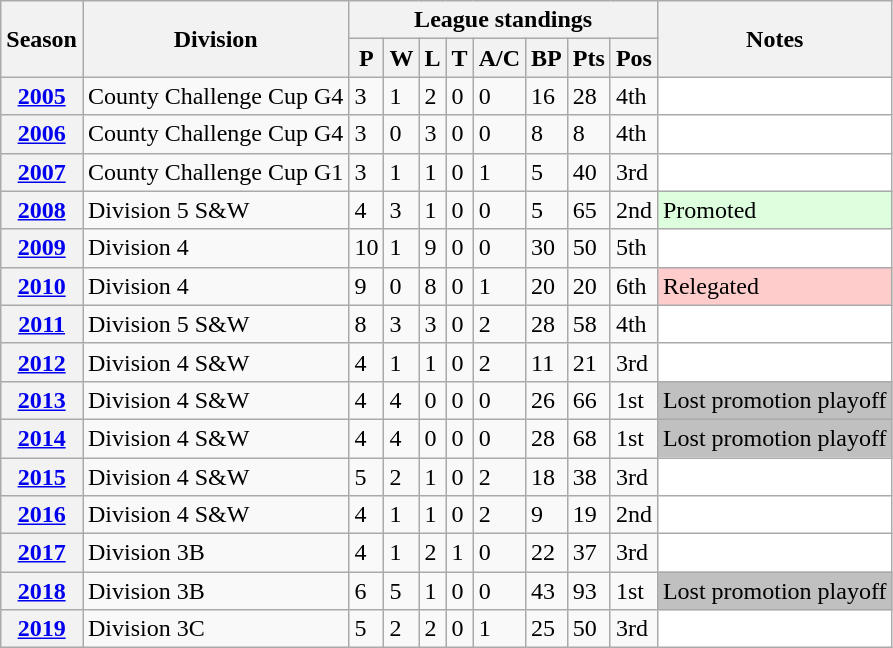<table class="wikitable sortable">
<tr>
<th scope="col" rowspan="2">Season</th>
<th scope="col" rowspan="2">Division</th>
<th scope="col" colspan="8">League standings</th>
<th scope="col" rowspan="2">Notes</th>
</tr>
<tr>
<th scope="col">P</th>
<th scope="col">W</th>
<th scope="col">L</th>
<th scope="col">T</th>
<th scope="col">A/C</th>
<th scope="col">BP</th>
<th scope="col">Pts</th>
<th scope="col">Pos</th>
</tr>
<tr>
<th scope="row"><a href='#'>2005</a></th>
<td>County Challenge Cup G4</td>
<td>3</td>
<td>1</td>
<td>2</td>
<td>0</td>
<td>0</td>
<td>16</td>
<td>28</td>
<td>4th</td>
<td style="background: white;"></td>
</tr>
<tr>
<th scope="row"><a href='#'>2006</a></th>
<td>County Challenge Cup G4</td>
<td>3</td>
<td>0</td>
<td>3</td>
<td>0</td>
<td>0</td>
<td>8</td>
<td>8</td>
<td>4th</td>
<td style="background: white;"></td>
</tr>
<tr>
<th scope="row"><a href='#'>2007</a></th>
<td>County Challenge Cup G1</td>
<td>3</td>
<td>1</td>
<td>1</td>
<td>0</td>
<td>1</td>
<td>5</td>
<td>40</td>
<td>3rd</td>
<td style="background: white;"></td>
</tr>
<tr>
<th scope="row"><a href='#'>2008</a></th>
<td>Division 5 S&W</td>
<td>4</td>
<td>3</td>
<td>1</td>
<td>0</td>
<td>0</td>
<td>5</td>
<td>65</td>
<td>2nd</td>
<td style="background: #dfd;">Promoted</td>
</tr>
<tr>
<th scope="row"><a href='#'>2009</a></th>
<td>Division 4</td>
<td>10</td>
<td>1</td>
<td>9</td>
<td>0</td>
<td>0</td>
<td>30</td>
<td>50</td>
<td>5th</td>
<td style="background: white;"></td>
</tr>
<tr>
<th scope="row"><a href='#'>2010</a></th>
<td>Division 4</td>
<td>9</td>
<td>0</td>
<td>8</td>
<td>0</td>
<td>1</td>
<td>20</td>
<td>20</td>
<td>6th</td>
<td style="background: #FFCCCC;">Relegated</td>
</tr>
<tr>
<th scope="row"><a href='#'>2011</a></th>
<td>Division 5 S&W</td>
<td>8</td>
<td>3</td>
<td>3</td>
<td>0</td>
<td>2</td>
<td>28</td>
<td>58</td>
<td>4th</td>
<td style="background: white;"></td>
</tr>
<tr>
<th scope="row"><a href='#'>2012</a></th>
<td>Division 4 S&W</td>
<td>4</td>
<td>1</td>
<td>1</td>
<td>0</td>
<td>2</td>
<td>11</td>
<td>21</td>
<td>3rd</td>
<td style="background: white;"></td>
</tr>
<tr>
<th scope="row"><a href='#'>2013</a></th>
<td>Division 4 S&W</td>
<td>4</td>
<td>4</td>
<td>0</td>
<td>0</td>
<td>0</td>
<td>26</td>
<td>66</td>
<td>1st</td>
<td style="background: silver;">Lost promotion playoff</td>
</tr>
<tr>
<th scope="row"><a href='#'>2014</a></th>
<td>Division 4 S&W</td>
<td>4</td>
<td>4</td>
<td>0</td>
<td>0</td>
<td>0</td>
<td>28</td>
<td>68</td>
<td>1st</td>
<td style="background: silver;">Lost promotion playoff</td>
</tr>
<tr>
<th scope="row"><a href='#'>2015</a></th>
<td>Division 4 S&W</td>
<td>5</td>
<td>2</td>
<td>1</td>
<td>0</td>
<td>2</td>
<td>18</td>
<td>38</td>
<td>3rd</td>
<td style="background: white;"></td>
</tr>
<tr>
<th scope="row"><a href='#'>2016</a></th>
<td>Division 4 S&W</td>
<td>4</td>
<td>1</td>
<td>1</td>
<td>0</td>
<td>2</td>
<td>9</td>
<td>19</td>
<td>2nd</td>
<td style="background: white;"></td>
</tr>
<tr>
<th scope="row"><a href='#'>2017</a></th>
<td>Division 3B</td>
<td>4</td>
<td>1</td>
<td>2</td>
<td>1</td>
<td>0</td>
<td>22</td>
<td>37</td>
<td>3rd</td>
<td style="background: white;"></td>
</tr>
<tr>
<th scope="row"><a href='#'>2018</a></th>
<td>Division 3B</td>
<td>6</td>
<td>5</td>
<td>1</td>
<td>0</td>
<td>0</td>
<td>43</td>
<td>93</td>
<td>1st</td>
<td style="background: silver;">Lost promotion playoff</td>
</tr>
<tr>
<th scope="row"><a href='#'>2019</a></th>
<td>Division 3C</td>
<td>5</td>
<td>2</td>
<td>2</td>
<td>0</td>
<td>1</td>
<td>25</td>
<td>50</td>
<td>3rd</td>
<td style="background: white;"></td>
</tr>
</table>
